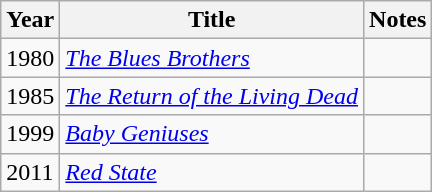<table class="wikitable sortable">
<tr>
<th scope="col">Year</th>
<th scope="col">Title</th>
<th scope="col" class="unsortable">Notes</th>
</tr>
<tr>
<td>1980</td>
<td><em><a href='#'>The Blues Brothers</a></em></td>
<td></td>
</tr>
<tr>
<td>1985</td>
<td><em><a href='#'>The Return of the Living Dead</a></em></td>
<td></td>
</tr>
<tr>
<td>1999</td>
<td><em><a href='#'>Baby Geniuses</a></em></td>
<td></td>
</tr>
<tr>
<td>2011</td>
<td><em><a href='#'>Red State</a></em></td>
<td></td>
</tr>
</table>
